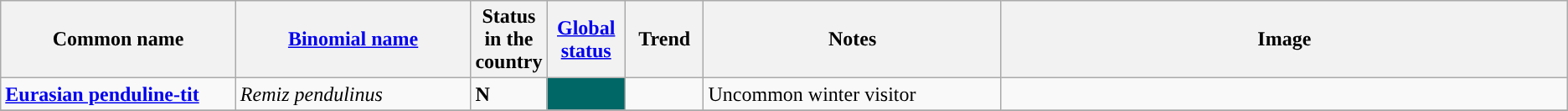<table class="wikitable sortable">
<tr>
<th width="15%">Common name</th>
<th width="15%"><a href='#'>Binomial name</a></th>
<th data-sort-type="number" width="1%">Status in the country</th>
<th width="5%"><a href='#'>Global status</a></th>
<th width="5%">Trend</th>
<th width="19%">Notes</th>
<th class="unsortable">Image</th>
</tr>
<tr>
<td><strong><a href='#'>Eurasian penduline-tit</a></strong></td>
<td><em>Remiz pendulinus</em></td>
<td><strong>N</strong></td>
<td align=center style="background: #006666"></td>
<td align=center></td>
<td>Uncommon winter visitor</td>
<td></td>
</tr>
<tr>
</tr>
</table>
